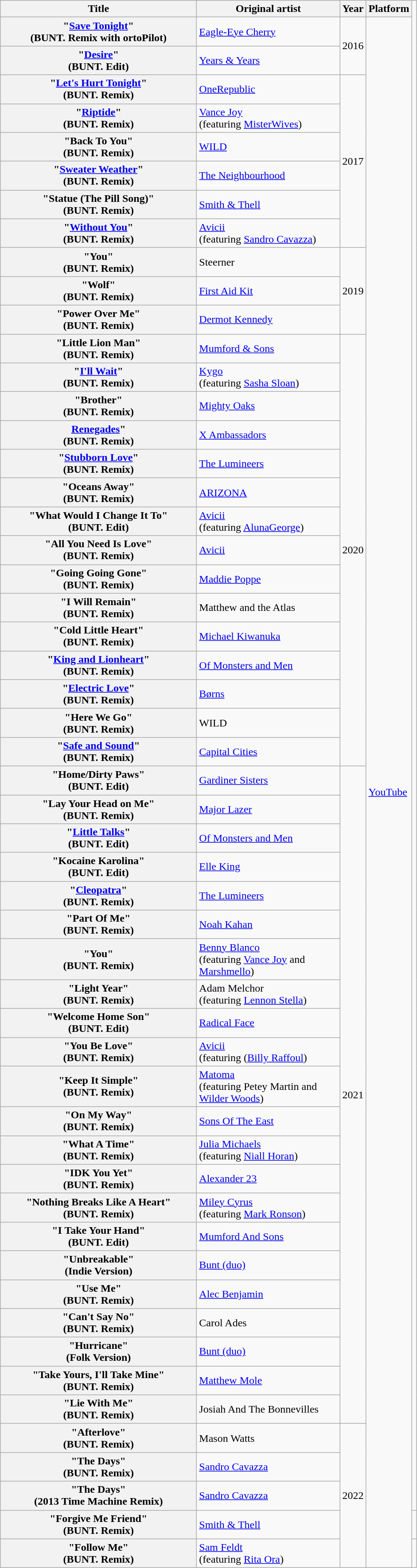<table class="wikitable plainrowheaders">
<tr>
<th scope="col" style="width:18em;">Title</th>
<th scope="col" style="width:13em;">Original artist</th>
<th scope="col" style="width:1em;">Year</th>
<th scope="col">Platform</th>
</tr>
<tr>
<th scope="row">"<a href='#'>Save Tonight</a>" <br><span>(BUNT. Remix with ortoPilot)</span></th>
<td><a href='#'>Eagle-Eye Cherry</a></td>
<td rowspan="2">2016</td>
<td rowspan="53"><a href='#'>YouTube</a></td>
</tr>
<tr>
<th scope="row">"<a href='#'>Desire</a>" <br><span>(BUNT. Edit)</span></th>
<td><a href='#'>Years & Years</a></td>
</tr>
<tr>
<th scope="row">"<a href='#'>Let's Hurt Tonight</a>" <br><span>(BUNT. Remix)</span></th>
<td><a href='#'>OneRepublic</a></td>
<td rowspan="6">2017</td>
</tr>
<tr>
<th scope="row">"<a href='#'>Riptide</a>" <br><span>(BUNT. Remix)</span></th>
<td><a href='#'>Vance Joy</a> <br><span>(featuring <a href='#'>MisterWives</a>)</span></td>
</tr>
<tr>
<th scope="row">"Back To You" <br><span>(BUNT. Remix)</span></th>
<td><a href='#'>WILD</a></td>
</tr>
<tr>
<th scope="row">"<a href='#'>Sweater Weather</a>" <br><span>(BUNT. Remix)</span></th>
<td><a href='#'>The Neighbourhood</a></td>
</tr>
<tr>
<th scope="row">"Statue (The Pill Song)" <br><span>(BUNT. Remix)</span></th>
<td><a href='#'>Smith & Thell</a></td>
</tr>
<tr>
<th scope="row">"<a href='#'>Without You</a>" <br><span>(BUNT. Remix)</span></th>
<td><a href='#'>Avicii</a> <br><span>(featuring <a href='#'>Sandro Cavazza</a>)</span></td>
</tr>
<tr>
<th scope="row">"You" <br><span>(BUNT. Remix)</span></th>
<td>Steerner</td>
<td rowspan="3">2019</td>
</tr>
<tr>
<th scope="row">"Wolf" <br><span>(BUNT. Remix)</span></th>
<td><a href='#'>First Aid Kit</a></td>
</tr>
<tr>
<th scope="row">"Power Over Me" <br><span>(BUNT. Remix)</span></th>
<td><a href='#'>Dermot Kennedy</a></td>
</tr>
<tr>
<th scope="row">"Little Lion Man" <br><span>(BUNT. Remix)</span></th>
<td><a href='#'>Mumford & Sons</a></td>
<td rowspan="15">2020</td>
</tr>
<tr>
<th scope="row">"<a href='#'>I'll Wait</a>" <br><span>(BUNT. Remix)</span></th>
<td><a href='#'>Kygo</a> <br><span>(featuring <a href='#'>Sasha Sloan</a>)</span></td>
</tr>
<tr>
<th scope="row">"Brother" <br><span>(BUNT. Remix)</span></th>
<td><a href='#'>Mighty Oaks</a></td>
</tr>
<tr>
<th scope="row"><a href='#'>Renegades</a>" <br><span>(BUNT. Remix)</span></th>
<td><a href='#'>X Ambassadors</a></td>
</tr>
<tr>
<th scope="row">"<a href='#'>Stubborn Love</a>" <br><span>(BUNT. Remix)</span></th>
<td><a href='#'>The Lumineers</a></td>
</tr>
<tr>
<th scope="row">"Oceans Away" <br><span>(BUNT. Remix)</span></th>
<td><a href='#'>ARIZONA</a></td>
</tr>
<tr>
<th scope="row">"What Would I Change It To" <br><span>(BUNT. Edit)</span></th>
<td><a href='#'>Avicii</a> <br><span>(featuring <a href='#'>AlunaGeorge</a>)</span></td>
</tr>
<tr>
<th scope="row">"All You Need Is Love" <br><span>(BUNT. Remix)</span></th>
<td><a href='#'>Avicii</a></td>
</tr>
<tr>
<th scope="row">"Going Going Gone" <br><span>(BUNT. Remix)</span></th>
<td><a href='#'>Maddie Poppe</a></td>
</tr>
<tr>
<th scope="row">"I Will Remain" <br><span>(BUNT. Remix)</span></th>
<td>Matthew and the Atlas</td>
</tr>
<tr>
<th scope="row">"Cold Little Heart" <br><span>(BUNT. Remix)</span></th>
<td><a href='#'>Michael Kiwanuka</a></td>
</tr>
<tr>
<th scope="row">"<a href='#'>King and Lionheart</a>" <br><span>(BUNT. Remix)</span></th>
<td><a href='#'>Of Monsters and Men</a></td>
</tr>
<tr>
<th scope="row">"<a href='#'>Electric Love</a>" <br><span>(BUNT. Remix)</span></th>
<td><a href='#'>Børns</a></td>
</tr>
<tr>
<th scope="row">"Here We Go" <br><span>(BUNT. Remix)</span></th>
<td>WILD</td>
</tr>
<tr>
<th scope="row">"<a href='#'>Safe and Sound</a>" <br><span>(BUNT. Remix)</span></th>
<td><a href='#'>Capital Cities</a></td>
</tr>
<tr>
<th scope="row">"Home/Dirty Paws" <br><span>(BUNT. Edit)</span></th>
<td><a href='#'>Gardiner Sisters</a></td>
<td rowspan="22">2021</td>
</tr>
<tr>
<th scope="row">"Lay Your Head on Me" <br><span>(BUNT. Remix)</span></th>
<td><a href='#'>Major Lazer</a></td>
</tr>
<tr>
<th scope="row">"<a href='#'>Little Talks</a>" <br><span>(BUNT. Edit)</span></th>
<td><a href='#'>Of Monsters and Men</a></td>
</tr>
<tr>
<th scope="row">"Kocaine Karolina" <br><span>(BUNT. Edit)</span></th>
<td><a href='#'>Elle King</a></td>
</tr>
<tr>
<th scope="row">"<a href='#'>Cleopatra</a>" <br><span>(BUNT. Remix)</span></th>
<td><a href='#'>The Lumineers</a></td>
</tr>
<tr>
<th scope="row">"Part Of Me" <br><span>(BUNT. Remix)</span></th>
<td><a href='#'>Noah Kahan</a></td>
</tr>
<tr>
<th scope="row">"You" <br><span>(BUNT. Remix)</span></th>
<td><a href='#'>Benny Blanco</a> <br><span>(featuring <a href='#'>Vance Joy</a> and <a href='#'>Marshmello</a>)</span></td>
</tr>
<tr>
<th scope="row">"Light Year" <br><span>(BUNT. Remix)</span></th>
<td>Adam Melchor <br><span>(featuring <a href='#'>Lennon Stella</a>)</span></td>
</tr>
<tr>
<th scope="row">"Welcome Home Son" <br><span>(BUNT. Edit)</span></th>
<td><a href='#'>Radical Face</a></td>
</tr>
<tr>
<th scope="row">"You Be Love" <br><span>(BUNT. Remix)</span></th>
<td><a href='#'>Avicii</a> <br><span>(featuring (<a href='#'>Billy Raffoul</a>)</span></td>
</tr>
<tr>
<th scope="row">"Keep It Simple" <br><span>(BUNT. Remix)</span></th>
<td><a href='#'>Matoma</a> <br><span>(featuring Petey Martin and <a href='#'>Wilder Woods</a>)</span></td>
</tr>
<tr>
<th scope="row">"On My Way" <br><span>(BUNT. Remix)</span></th>
<td><a href='#'>Sons Of The East</a></td>
</tr>
<tr>
<th scope="row">"What A Time" <br><span>(BUNT. Remix)</span></th>
<td><a href='#'>Julia Michaels</a> <br><span>(featuring <a href='#'>Niall Horan</a>)</span></td>
</tr>
<tr>
<th scope="row">"IDK You Yet" <br><span>(BUNT. Remix)</span></th>
<td><a href='#'>Alexander 23</a></td>
</tr>
<tr>
<th scope="row">"Nothing Breaks Like A Heart" <br><span>(BUNT. Remix)</span></th>
<td><a href='#'>Miley Cyrus</a> <br><span>(featuring <a href='#'>Mark Ronson</a>)</span></td>
</tr>
<tr>
<th scope="row">"I Take Your Hand" <br><span>(BUNT. Edit)</span></th>
<td><a href='#'>Mumford And Sons</a></td>
</tr>
<tr>
<th scope="row">"Unbreakable" <br><span>(Indie Version)</span></th>
<td><a href='#'>Bunt (duo)</a></td>
</tr>
<tr>
<th scope="row">"Use Me" <br><span>(BUNT. Remix)</span></th>
<td><a href='#'>Alec Benjamin</a></td>
</tr>
<tr>
<th scope="row">"Can't Say No" <br><span>(BUNT. Remix)</span></th>
<td>Carol Ades</td>
</tr>
<tr>
<th scope="row">"Hurricane" <br><span>(Folk Version)</span></th>
<td><a href='#'>Bunt (duo)</a></td>
</tr>
<tr>
<th scope="row">"Take Yours, I'll Take Mine" <br><span>(BUNT. Remix)</span></th>
<td><a href='#'>Matthew Mole</a></td>
</tr>
<tr>
<th scope="row">"Lie With Me" <br><span>(BUNT. Remix)</span></th>
<td>Josiah And The Bonnevilles</td>
</tr>
<tr>
<th scope="row">"Afterlove" <br><span>(BUNT. Remix)</span></th>
<td>Mason Watts</td>
<td rowspan="5">2022</td>
</tr>
<tr>
<th scope="row">"The Days" <br><span>(BUNT. Remix)</span></th>
<td><a href='#'>Sandro Cavazza</a></td>
</tr>
<tr>
<th scope="row">"The Days" <br><span>(2013 Time Machine Remix)</span></th>
<td><a href='#'>Sandro Cavazza</a></td>
</tr>
<tr>
<th scope="row">"Forgive Me Friend" <br><span>(BUNT. Remix)</span></th>
<td><a href='#'>Smith & Thell</a></td>
<td></td>
</tr>
<tr>
<th scope="row">"Follow Me" <br><span>(BUNT. Remix)</span></th>
<td><a href='#'>Sam Feldt</a> <br><span>(featuring <a href='#'>Rita Ora</a>)</span></td>
</tr>
</table>
